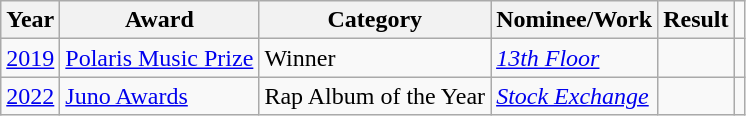<table class="wikitable">
<tr>
<th>Year</th>
<th>Award</th>
<th>Category</th>
<th>Nominee/Work</th>
<th>Result</th>
</tr>
<tr>
<td><a href='#'>2019</a></td>
<td><a href='#'>Polaris Music Prize</a></td>
<td>Winner</td>
<td><em><a href='#'>13th Floor</a></em></td>
<td></td>
<td></td>
</tr>
<tr>
<td><a href='#'>2022</a></td>
<td><a href='#'>Juno Awards</a></td>
<td>Rap Album of the Year</td>
<td><em><a href='#'>Stock Exchange</a></em></td>
<td></td>
</tr>
</table>
